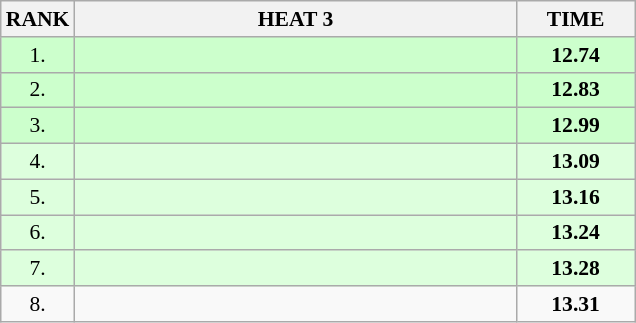<table class="wikitable" style="border-collapse: collapse; font-size: 90%;">
<tr>
<th>RANK</th>
<th style="width: 20em">HEAT 3</th>
<th style="width: 5em">TIME</th>
</tr>
<tr style="background:#ccffcc;">
<td align="center">1.</td>
<td></td>
<td align="center"><strong>12.74</strong></td>
</tr>
<tr style="background:#ccffcc;">
<td align="center">2.</td>
<td></td>
<td align="center"><strong>12.83</strong></td>
</tr>
<tr style="background:#ccffcc;">
<td align="center">3.</td>
<td></td>
<td align="center"><strong>12.99</strong></td>
</tr>
<tr style="background:#ddffdd;">
<td align="center">4.</td>
<td></td>
<td align="center"><strong>13.09</strong></td>
</tr>
<tr style="background:#ddffdd;">
<td align="center">5.</td>
<td></td>
<td align="center"><strong>13.16</strong></td>
</tr>
<tr style="background:#ddffdd;">
<td align="center">6.</td>
<td></td>
<td align="center"><strong>13.24</strong></td>
</tr>
<tr style="background:#ddffdd;">
<td align="center">7.</td>
<td></td>
<td align="center"><strong>13.28</strong></td>
</tr>
<tr>
<td align="center">8.</td>
<td></td>
<td align="center"><strong>13.31</strong></td>
</tr>
</table>
